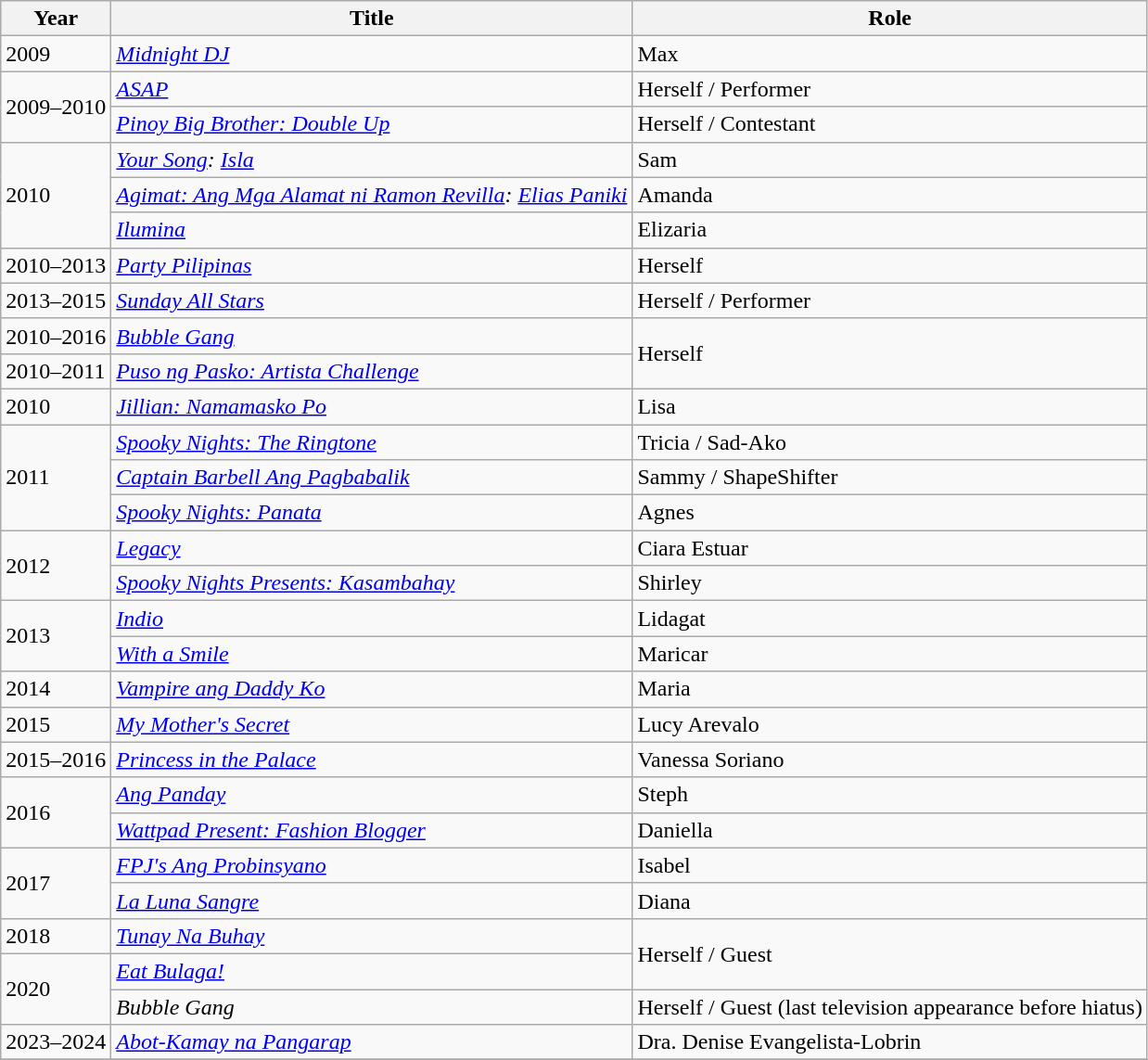<table class="wikitable sortable">
<tr>
<th>Year</th>
<th>Title</th>
<th>Role</th>
</tr>
<tr>
<td>2009</td>
<td><em><a href='#'>Midnight DJ</a></em></td>
<td>Max</td>
</tr>
<tr>
<td rowspan="2">2009–2010</td>
<td><em><a href='#'>ASAP</a></em></td>
<td>Herself / Performer</td>
</tr>
<tr>
<td><em><a href='#'>Pinoy Big Brother: Double Up</a></em></td>
<td>Herself / Contestant</td>
</tr>
<tr>
<td rowspan="3">2010</td>
<td><em><a href='#'>Your Song</a>: <a href='#'>Isla</a></em></td>
<td>Sam</td>
</tr>
<tr>
<td><em><a href='#'>Agimat: Ang Mga Alamat ni Ramon Revilla</a>: <a href='#'>Elias Paniki</a></em></td>
<td>Amanda</td>
</tr>
<tr>
<td><em><a href='#'>Ilumina</a></em></td>
<td>Elizaria</td>
</tr>
<tr>
<td>2010–2013</td>
<td><em><a href='#'>Party Pilipinas</a></em></td>
<td>Herself</td>
</tr>
<tr>
<td>2013–2015</td>
<td><em><a href='#'>Sunday All Stars</a></em></td>
<td>Herself / Performer</td>
</tr>
<tr>
<td>2010–2016</td>
<td><em><a href='#'>Bubble Gang</a></em></td>
<td Rowspan="2">Herself</td>
</tr>
<tr>
<td>2010–2011</td>
<td><em><a href='#'>Puso ng Pasko: Artista Challenge</a></em></td>
</tr>
<tr>
<td>2010</td>
<td><em><a href='#'>Jillian: Namamasko Po</a></em></td>
<td>Lisa</td>
</tr>
<tr>
<td rowspan="3">2011</td>
<td><a href='#'><em>Spooky Nights: The Ringtone</em></a></td>
<td>Tricia / Sad-Ako</td>
</tr>
<tr>
<td><em><a href='#'>Captain Barbell Ang Pagbabalik</a></em></td>
<td>Sammy / ShapeShifter</td>
</tr>
<tr>
<td><em><a href='#'>Spooky Nights: Panata</a></em></td>
<td>Agnes</td>
</tr>
<tr>
<td rowspan="2">2012</td>
<td><em><a href='#'>Legacy</a></em></td>
<td>Ciara Estuar</td>
</tr>
<tr>
<td><em><a href='#'>Spooky Nights Presents: Kasambahay</a></em></td>
<td>Shirley</td>
</tr>
<tr>
<td rowspan="2">2013</td>
<td><em><a href='#'>Indio</a></em></td>
<td>Lidagat</td>
</tr>
<tr>
<td><em><a href='#'>With a Smile</a></em></td>
<td>Maricar</td>
</tr>
<tr>
<td>2014</td>
<td><em><a href='#'>Vampire ang Daddy Ko</a></em></td>
<td>Maria</td>
</tr>
<tr>
<td>2015</td>
<td><em><a href='#'>My Mother's Secret</a></em></td>
<td>Lucy Arevalo</td>
</tr>
<tr>
<td>2015–2016</td>
<td><em><a href='#'>Princess in the Palace</a></em></td>
<td>Vanessa Soriano</td>
</tr>
<tr>
<td rowspan="2">2016</td>
<td><em><a href='#'>Ang Panday</a></em></td>
<td>Steph</td>
</tr>
<tr>
<td><a href='#'><em>Wattpad Present: Fashion Blogger</em></a></td>
<td>Daniella</td>
</tr>
<tr>
<td rowspan="2">2017</td>
<td><em><a href='#'>FPJ's Ang Probinsyano</a></em></td>
<td>Isabel</td>
</tr>
<tr>
<td><em><a href='#'>La Luna Sangre</a></em></td>
<td>Diana</td>
</tr>
<tr>
<td>2018</td>
<td><em><a href='#'>Tunay Na Buhay</a></em></td>
<td rowspan="2">Herself / Guest</td>
</tr>
<tr>
<td rowspan="2">2020</td>
<td><em><a href='#'>Eat Bulaga!</a></em></td>
</tr>
<tr>
<td><em>Bubble Gang</em></td>
<td>Herself / Guest (last television appearance before hiatus)</td>
</tr>
<tr>
<td>2023–2024</td>
<td><em><a href='#'>Abot-Kamay na Pangarap</a></em></td>
<td>Dra. Denise Evangelista-Lobrin</td>
</tr>
<tr>
</tr>
</table>
